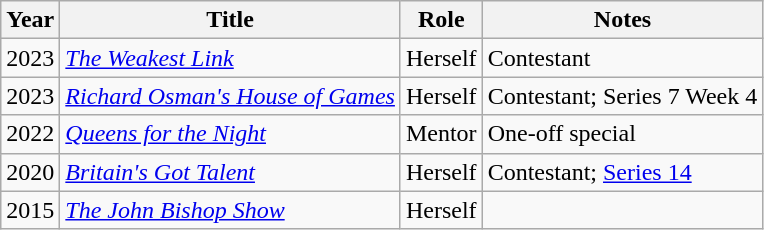<table class="wikitable">
<tr>
<th>Year</th>
<th>Title</th>
<th>Role</th>
<th>Notes</th>
</tr>
<tr>
<td>2023</td>
<td><a href='#'><em>The Weakest Link</em></a></td>
<td>Herself</td>
<td>Contestant</td>
</tr>
<tr>
<td>2023</td>
<td><em><a href='#'>Richard Osman's House of Games</a></em></td>
<td>Herself</td>
<td>Contestant; Series 7 Week 4</td>
</tr>
<tr>
<td>2022</td>
<td><em><a href='#'>Queens for the Night</a></em></td>
<td>Mentor</td>
<td>One-off special</td>
</tr>
<tr>
<td>2020</td>
<td><em><a href='#'>Britain's Got Talent</a></em></td>
<td>Herself</td>
<td>Contestant; <a href='#'>Series 14</a></td>
</tr>
<tr>
<td>2015</td>
<td><em><a href='#'>The John Bishop Show</a></em></td>
<td>Herself</td>
<td></td>
</tr>
</table>
